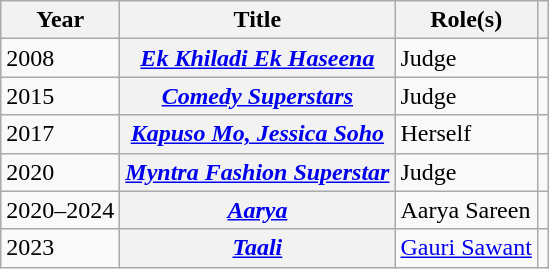<table class="wikitable plainrowheaders sortable">
<tr>
<th scope="col">Year</th>
<th scope="col">Title</th>
<th scope="col">Role(s)</th>
<th class="unsortable"></th>
</tr>
<tr>
<td>2008</td>
<th scope="row"><em><a href='#'>Ek Khiladi Ek Haseena</a></em></th>
<td>Judge</td>
<td style="text-align:center;"></td>
</tr>
<tr>
<td>2015</td>
<th scope="row"><em><a href='#'>Comedy Superstars</a></em></th>
<td>Judge</td>
<td style="text-align:center;"></td>
</tr>
<tr>
<td>2017</td>
<th scope="row"><em><a href='#'>Kapuso Mo, Jessica Soho</a></em></th>
<td>Herself</td>
<td style="text-align:center;"></td>
</tr>
<tr>
<td>2020</td>
<th scope="row"><em><a href='#'>Myntra Fashion Superstar</a></em></th>
<td>Judge</td>
<td style="text-align:center;"></td>
</tr>
<tr>
<td>2020–2024</td>
<th scope="row"><em><a href='#'>Aarya</a></em></th>
<td>Aarya Sareen</td>
<td style="text-align:center;"></td>
</tr>
<tr>
<td>2023</td>
<th scope="row"><em><a href='#'>Taali</a></em></th>
<td><a href='#'>Gauri Sawant</a></td>
<td style="text-align:center;"></td>
</tr>
</table>
